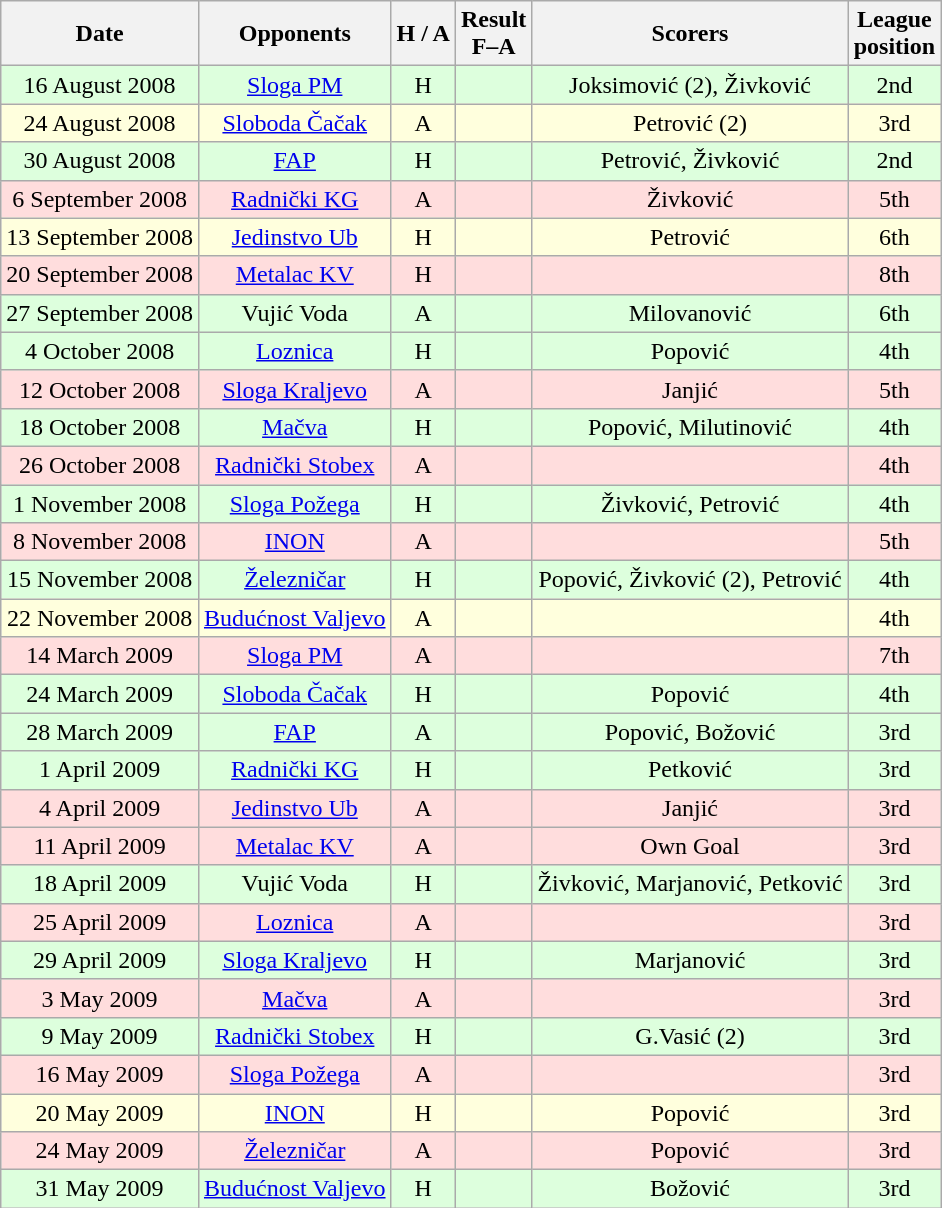<table class="wikitable" style="text-align:center">
<tr>
<th>Date</th>
<th>Opponents</th>
<th>H / A</th>
<th>Result<br>F–A</th>
<th>Scorers</th>
<th>League<br>position</th>
</tr>
<tr bgcolor="#ddffdd">
<td>16 August 2008</td>
<td><a href='#'>Sloga PM</a></td>
<td>H</td>
<td></td>
<td>Joksimović (2), Živković</td>
<td>2nd</td>
</tr>
<tr bgcolor="#ffffdd">
<td>24 August 2008</td>
<td><a href='#'>Sloboda Čačak</a></td>
<td>A</td>
<td></td>
<td>Petrović (2)</td>
<td>3rd</td>
</tr>
<tr bgcolor="#ddffdd">
<td>30 August 2008</td>
<td><a href='#'>FAP</a></td>
<td>H</td>
<td></td>
<td>Petrović, Živković</td>
<td>2nd</td>
</tr>
<tr bgcolor="#ffdddd">
<td>6 September 2008</td>
<td><a href='#'>Radnički KG</a></td>
<td>A</td>
<td></td>
<td>Živković</td>
<td>5th</td>
</tr>
<tr bgcolor="#ffffdd">
<td>13 September 2008</td>
<td><a href='#'>Jedinstvo Ub</a></td>
<td>H</td>
<td></td>
<td>Petrović</td>
<td>6th</td>
</tr>
<tr bgcolor="#ffdddd">
<td>20 September 2008</td>
<td><a href='#'>Metalac KV</a></td>
<td>H</td>
<td></td>
<td></td>
<td>8th</td>
</tr>
<tr bgcolor="#ddffdd">
<td>27 September 2008</td>
<td>Vujić Voda</td>
<td>A</td>
<td></td>
<td>Milovanović</td>
<td>6th</td>
</tr>
<tr bgcolor="#ddffdd">
<td>4 October 2008</td>
<td><a href='#'>Loznica</a></td>
<td>H</td>
<td></td>
<td>Popović</td>
<td>4th</td>
</tr>
<tr bgcolor="#ffdddd">
<td>12 October 2008</td>
<td><a href='#'>Sloga Kraljevo</a></td>
<td>A</td>
<td></td>
<td>Janjić</td>
<td>5th</td>
</tr>
<tr bgcolor="#ddffdd">
<td>18 October 2008</td>
<td><a href='#'>Mačva</a></td>
<td>H</td>
<td></td>
<td>Popović, Milutinović</td>
<td>4th</td>
</tr>
<tr bgcolor="#ffdddd">
<td>26 October 2008</td>
<td><a href='#'>Radnički Stobex</a></td>
<td>A</td>
<td></td>
<td></td>
<td>4th</td>
</tr>
<tr bgcolor="#ddffdd">
<td>1 November 2008</td>
<td><a href='#'>Sloga Požega</a></td>
<td>H</td>
<td></td>
<td>Živković, Petrović</td>
<td>4th</td>
</tr>
<tr bgcolor="#ffdddd">
<td>8 November 2008</td>
<td><a href='#'>INON</a></td>
<td>A</td>
<td></td>
<td></td>
<td>5th</td>
</tr>
<tr bgcolor="#ddffdd">
<td>15 November 2008</td>
<td><a href='#'>Železničar</a></td>
<td>H</td>
<td></td>
<td>Popović, Živković (2), Petrović</td>
<td>4th</td>
</tr>
<tr bgcolor="#ffffdd">
<td>22 November 2008</td>
<td><a href='#'>Budućnost Valjevo</a></td>
<td>A</td>
<td></td>
<td></td>
<td>4th</td>
</tr>
<tr bgcolor="#ffdddd">
<td>14 March 2009</td>
<td><a href='#'>Sloga PM</a></td>
<td>A</td>
<td></td>
<td></td>
<td>7th</td>
</tr>
<tr bgcolor="#ddffdd">
<td>24 March 2009</td>
<td><a href='#'>Sloboda Čačak</a></td>
<td>H</td>
<td></td>
<td>Popović</td>
<td>4th</td>
</tr>
<tr bgcolor="#ddffdd">
<td>28 March 2009</td>
<td><a href='#'>FAP</a></td>
<td>A</td>
<td></td>
<td>Popović, Božović</td>
<td>3rd</td>
</tr>
<tr bgcolor="#ddffdd">
<td>1 April 2009</td>
<td><a href='#'>Radnički KG</a></td>
<td>H</td>
<td></td>
<td>Petković</td>
<td>3rd</td>
</tr>
<tr bgcolor="#ffdddd">
<td>4 April 2009</td>
<td><a href='#'>Jedinstvo Ub</a></td>
<td>A</td>
<td></td>
<td>Janjić</td>
<td>3rd</td>
</tr>
<tr bgcolor="#ffdddd">
<td>11 April 2009</td>
<td><a href='#'>Metalac KV</a></td>
<td>A</td>
<td></td>
<td>Own Goal</td>
<td>3rd</td>
</tr>
<tr bgcolor="#ddffdd">
<td>18 April 2009</td>
<td>Vujić Voda</td>
<td>H</td>
<td></td>
<td>Živković, Marjanović, Petković</td>
<td>3rd</td>
</tr>
<tr bgcolor="#ffdddd">
<td>25 April 2009</td>
<td><a href='#'>Loznica</a></td>
<td>A</td>
<td></td>
<td></td>
<td>3rd</td>
</tr>
<tr bgcolor="#ddffdd">
<td>29 April 2009</td>
<td><a href='#'>Sloga Kraljevo</a></td>
<td>H</td>
<td></td>
<td>Marjanović</td>
<td>3rd</td>
</tr>
<tr bgcolor="#ffdddd">
<td>3 May 2009</td>
<td><a href='#'>Mačva</a></td>
<td>A</td>
<td></td>
<td></td>
<td>3rd</td>
</tr>
<tr bgcolor="#ddffdd">
<td>9 May 2009</td>
<td><a href='#'>Radnički Stobex</a></td>
<td>H</td>
<td></td>
<td>G.Vasić (2)</td>
<td>3rd</td>
</tr>
<tr bgcolor="#ffdddd">
<td>16 May 2009</td>
<td><a href='#'>Sloga Požega</a></td>
<td>A</td>
<td></td>
<td></td>
<td>3rd</td>
</tr>
<tr bgcolor="#ffffdd">
<td>20 May 2009</td>
<td><a href='#'>INON</a></td>
<td>H</td>
<td></td>
<td>Popović</td>
<td>3rd</td>
</tr>
<tr bgcolor="#ffdddd">
<td>24 May 2009</td>
<td><a href='#'>Železničar</a></td>
<td>A</td>
<td></td>
<td>Popović</td>
<td>3rd</td>
</tr>
<tr bgcolor="#ddffdd">
<td>31 May 2009</td>
<td><a href='#'>Budućnost Valjevo</a></td>
<td>H</td>
<td></td>
<td>Božović</td>
<td>3rd</td>
</tr>
</table>
